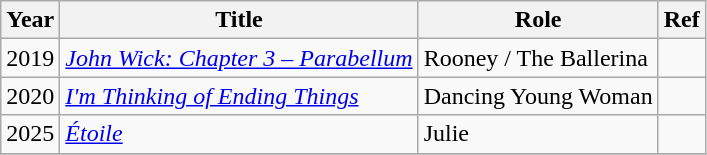<table class="wikitable sortable">
<tr>
<th>Year</th>
<th>Title</th>
<th>Role</th>
<th>Ref</th>
</tr>
<tr>
<td>2019</td>
<td><em><a href='#'>John Wick: Chapter 3 – Parabellum</a></em></td>
<td>Rooney / The Ballerina</td>
<td></td>
</tr>
<tr>
<td>2020</td>
<td><em><a href='#'>I'm Thinking of Ending Things</a></em></td>
<td>Dancing Young Woman</td>
<td></td>
</tr>
<tr>
<td>2025</td>
<td><em><a href='#'>Étoile</a></em></td>
<td>Julie</td>
<td></td>
</tr>
<tr>
</tr>
</table>
